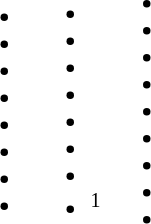<table>
<tr>
<td><br><ul><li></li><li></li><li></li><li></li><li></li><li></li><li></li><li></li></ul></td>
<td><br><ul><li></li><li></li><li></li><li></li><li></li><li></li><li></li><li><sup>1</sup></li></ul></td>
<td><br><ul><li></li><li></li><li></li><li></li><li></li><li></li><li></li><li></li><li></li></ul></td>
</tr>
</table>
